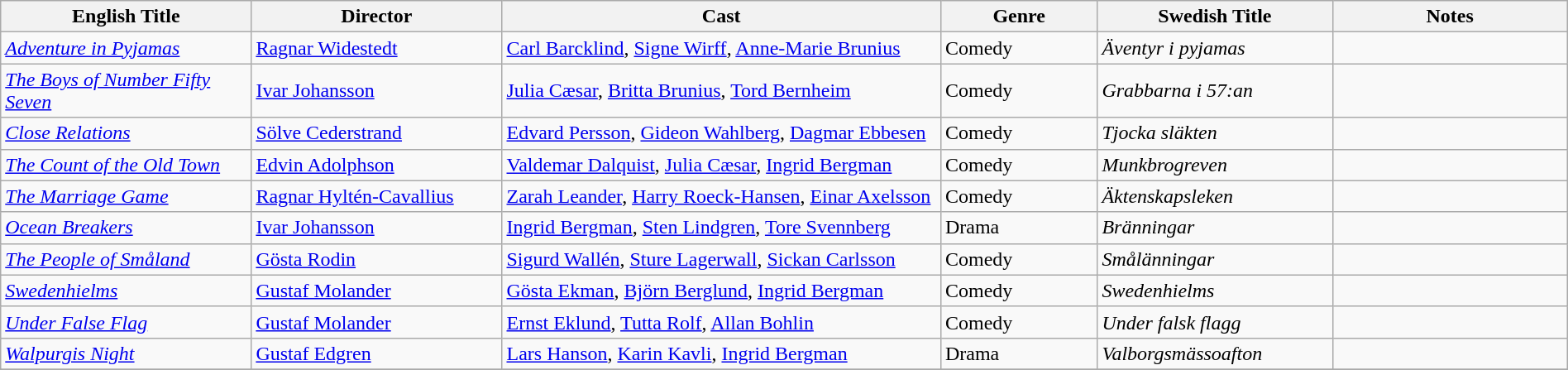<table class="wikitable" style="width:100%;">
<tr>
<th style="width:16%;">English Title</th>
<th style="width:16%;">Director</th>
<th style="width:28%;">Cast</th>
<th style="width:10%;">Genre</th>
<th style="width:15%;">Swedish Title</th>
<th style="width:15%;">Notes</th>
</tr>
<tr>
<td><em><a href='#'>Adventure in Pyjamas</a></em></td>
<td><a href='#'>Ragnar Widestedt</a></td>
<td><a href='#'>Carl Barcklind</a>, <a href='#'>Signe Wirff</a>, <a href='#'>Anne-Marie Brunius</a></td>
<td>Comedy</td>
<td><em>Äventyr i pyjamas</em></td>
</tr>
<tr>
<td><em><a href='#'>The Boys of Number Fifty Seven</a></em></td>
<td><a href='#'>Ivar Johansson</a></td>
<td><a href='#'>Julia Cæsar</a>, <a href='#'>Britta Brunius</a>, <a href='#'>Tord Bernheim</a></td>
<td>Comedy</td>
<td><em>Grabbarna i 57:an</em></td>
<td></td>
</tr>
<tr>
<td><em><a href='#'>Close Relations</a></em></td>
<td><a href='#'>Sölve Cederstrand</a></td>
<td><a href='#'>Edvard Persson</a>, <a href='#'>Gideon Wahlberg</a>, <a href='#'>Dagmar Ebbesen</a></td>
<td>Comedy</td>
<td><em>Tjocka släkten</em></td>
<td></td>
</tr>
<tr>
<td><em><a href='#'>The Count of the Old Town</a></em></td>
<td><a href='#'>Edvin Adolphson</a></td>
<td><a href='#'>Valdemar Dalquist</a>, <a href='#'>Julia Cæsar</a>, <a href='#'>Ingrid Bergman</a></td>
<td>Comedy</td>
<td><em>Munkbrogreven</em></td>
<td></td>
</tr>
<tr>
<td><em><a href='#'>The Marriage Game</a></em></td>
<td><a href='#'>Ragnar Hyltén-Cavallius</a></td>
<td><a href='#'>Zarah Leander</a>, <a href='#'>Harry Roeck-Hansen</a>, <a href='#'>Einar Axelsson</a></td>
<td>Comedy</td>
<td><em>Äktenskapsleken</em></td>
<td></td>
</tr>
<tr>
<td><em><a href='#'>Ocean Breakers</a></em></td>
<td><a href='#'>Ivar Johansson</a></td>
<td><a href='#'>Ingrid Bergman</a>, <a href='#'>Sten Lindgren</a>, <a href='#'>Tore Svennberg</a></td>
<td>Drama</td>
<td><em>Bränningar</em></td>
<td></td>
</tr>
<tr>
<td><em><a href='#'>The People of Småland</a></em></td>
<td><a href='#'>Gösta Rodin</a></td>
<td><a href='#'>Sigurd Wallén</a>, <a href='#'>Sture Lagerwall</a>, <a href='#'>Sickan Carlsson</a></td>
<td>Comedy</td>
<td><em>Smålänningar</em></td>
<td></td>
</tr>
<tr>
<td><em><a href='#'>Swedenhielms</a></em></td>
<td><a href='#'>Gustaf Molander</a></td>
<td><a href='#'>Gösta Ekman</a>, <a href='#'>Björn Berglund</a>, <a href='#'>Ingrid Bergman</a></td>
<td>Comedy</td>
<td><em>Swedenhielms</em></td>
<td></td>
</tr>
<tr>
<td><em><a href='#'>Under False Flag</a></em></td>
<td><a href='#'>Gustaf Molander</a></td>
<td><a href='#'>Ernst Eklund</a>, <a href='#'>Tutta Rolf</a>, <a href='#'>Allan Bohlin</a></td>
<td>Comedy</td>
<td><em>Under falsk flagg</em></td>
<td></td>
</tr>
<tr>
<td><em> <a href='#'>Walpurgis Night</a></em></td>
<td><a href='#'>Gustaf Edgren</a></td>
<td><a href='#'>Lars Hanson</a>, <a href='#'>Karin Kavli</a>, <a href='#'>Ingrid Bergman</a></td>
<td>Drama</td>
<td><em>Valborgsmässoafton</em></td>
<td></td>
</tr>
<tr>
</tr>
</table>
